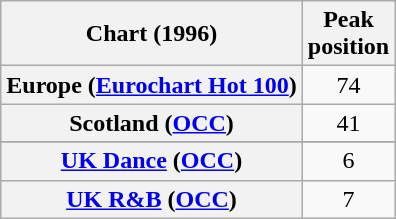<table class="wikitable sortable plainrowheaders">
<tr>
<th>Chart (1996)</th>
<th>Peak<br>position</th>
</tr>
<tr>
<th scope="row">Europe (<a href='#'>Eurochart Hot 100</a>)</th>
<td align="center">74</td>
</tr>
<tr>
<th scope="row">Scotland (<a href='#'>OCC</a>)</th>
<td align="center">41</td>
</tr>
<tr>
</tr>
<tr>
<th scope="row"><a href='#'>UK Dance</a> (<a href='#'>OCC</a>)</th>
<td align="center">6</td>
</tr>
<tr>
<th scope="row"><a href='#'>UK R&B</a> (<a href='#'>OCC</a>)</th>
<td align="center">7</td>
</tr>
</table>
